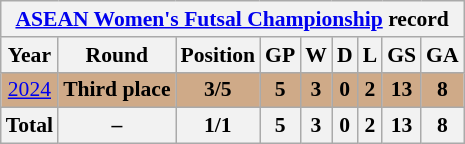<table class="wikitable" style="text-align: center;font-size:90%;">
<tr>
<th colspan="9"><a href='#'>ASEAN Women's Futsal Championship</a> record</th>
</tr>
<tr>
<th>Year</th>
<th>Round</th>
<th>Position</th>
<th>GP</th>
<th>W</th>
<th>D</th>
<th>L</th>
<th>GS</th>
<th>GA</th>
</tr>
<tr bgcolor=#CFAA88>
<td> <a href='#'>2024</a></td>
<td><strong>Third place</strong></td>
<td><strong>3/5</strong></td>
<td><strong>5</strong></td>
<td><strong>3</strong></td>
<td><strong>0</strong></td>
<td><strong>2</strong></td>
<td><strong>13</strong></td>
<td><strong>8</strong></td>
</tr>
<tr>
<th><strong>Total</strong></th>
<th>–</th>
<th><strong>1/1</strong></th>
<th><strong>5</strong></th>
<th><strong>3</strong></th>
<th><strong>0</strong></th>
<th><strong>2</strong></th>
<th><strong>13</strong></th>
<th><strong>8</strong></th>
</tr>
</table>
